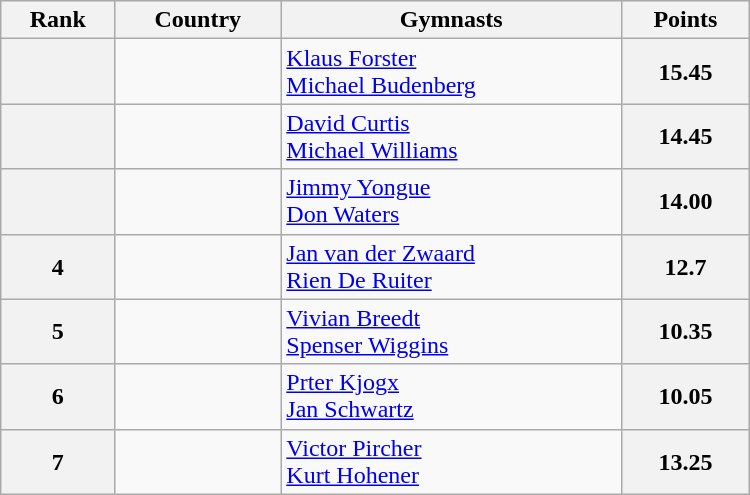<table class="wikitable" width=500>
<tr bgcolor="#efefef">
<th>Rank</th>
<th>Country</th>
<th>Gymnasts</th>
<th>Points</th>
</tr>
<tr>
<th></th>
<td></td>
<td><a href='#'>Klaus Forster</a> <br> <a href='#'>Michael Budenberg</a></td>
<th>15.45</th>
</tr>
<tr>
<th></th>
<td></td>
<td><a href='#'>David Curtis</a> <br> <a href='#'>Michael Williams</a></td>
<th>14.45</th>
</tr>
<tr>
<th></th>
<td></td>
<td><a href='#'>Jimmy Yongue</a> <br> <a href='#'>Don Waters</a></td>
<th>14.00</th>
</tr>
<tr>
<th>4</th>
<td></td>
<td><a href='#'>Jan van der Zwaard</a> <br> <a href='#'>Rien De Ruiter</a></td>
<th>12.7</th>
</tr>
<tr>
<th>5</th>
<td></td>
<td><a href='#'>Vivian Breedt</a> <br> <a href='#'>Spenser Wiggins</a></td>
<th>10.35</th>
</tr>
<tr>
<th>6</th>
<td></td>
<td><a href='#'>Prter Kjogx</a> <br> <a href='#'>Jan Schwartz</a></td>
<th>10.05</th>
</tr>
<tr>
<th>7</th>
<td></td>
<td><a href='#'>Victor Pircher</a> <br> <a href='#'>Kurt Hohener</a></td>
<th>13.25</th>
</tr>
</table>
